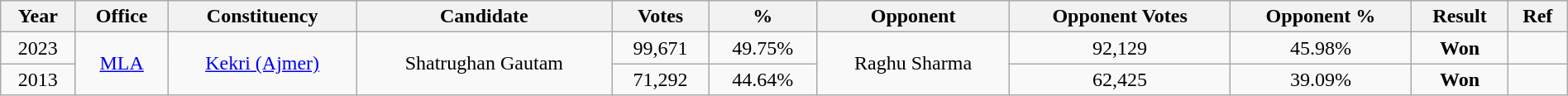<table class="wikitable sortable" style="width:100%; text-align: center;">
<tr>
<th>Year</th>
<th>Office</th>
<th>Constituency</th>
<th>Candidate</th>
<th>Votes</th>
<th>%</th>
<th>Opponent</th>
<th>Opponent Votes</th>
<th>Opponent %</th>
<th>Result</th>
<th>Ref</th>
</tr>
<tr>
<td>2023</td>
<td rowspan="4"><a href='#'>MLA</a></td>
<td rowspan="4"><a href='#'>Kekri (Ajmer)</a></td>
<td rowspan="4">Shatrughan Gautam</td>
<td>99,671</td>
<td>49.75%</td>
<td rowspan="4">Raghu Sharma</td>
<td>92,129</td>
<td>45.98%</td>
<td><strong>Won</strong></td>
<td></td>
</tr>
<tr>
<td>2013</td>
<td>71,292</td>
<td>44.64%</td>
<td>62,425</td>
<td>39.09%</td>
<td><strong>Won</strong></td>
<td></td>
</tr>
</table>
